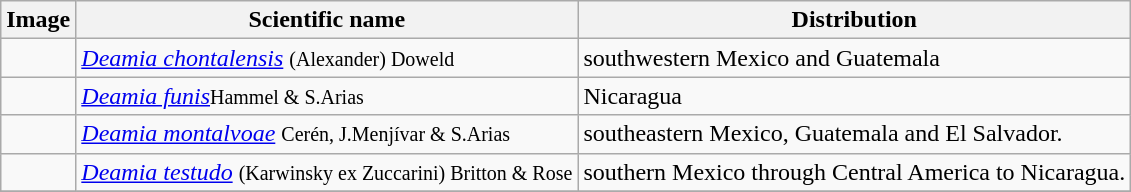<table class="wikitable">
<tr>
<th>Image</th>
<th>Scientific name</th>
<th>Distribution</th>
</tr>
<tr>
<td></td>
<td><em><a href='#'>Deamia chontalensis</a></em> <small>(Alexander) Doweld</small></td>
<td>southwestern Mexico and Guatemala</td>
</tr>
<tr>
<td></td>
<td><em><a href='#'>Deamia funis</a></em><small>Hammel & S.Arias</small></td>
<td>Nicaragua</td>
</tr>
<tr>
<td></td>
<td><em><a href='#'>Deamia montalvoae</a></em> <small>Cerén, J.Menjívar & S.Arias</small></td>
<td>southeastern Mexico, Guatemala and El Salvador.</td>
</tr>
<tr>
<td></td>
<td><em><a href='#'>Deamia testudo</a></em> <small>(Karwinsky ex Zuccarini) Britton & Rose</small></td>
<td>southern Mexico through Central America to Nicaragua.</td>
</tr>
<tr>
</tr>
</table>
